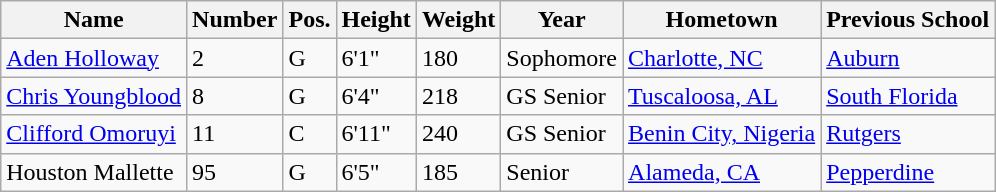<table class="wikitable sortable" border="1">
<tr>
<th>Name</th>
<th>Number</th>
<th>Pos.</th>
<th>Height</th>
<th>Weight</th>
<th>Year</th>
<th>Hometown</th>
<th class="unsortable">Previous School</th>
</tr>
<tr>
<td><a href='#'>Aden Holloway</a></td>
<td>2</td>
<td>G</td>
<td>6'1"</td>
<td>180</td>
<td>Sophomore</td>
<td><a href='#'>Charlotte, NC</a></td>
<td><a href='#'>Auburn</a></td>
</tr>
<tr>
<td><a href='#'>Chris Youngblood</a></td>
<td>8</td>
<td>G</td>
<td>6'4"</td>
<td>218</td>
<td>GS Senior</td>
<td><a href='#'>Tuscaloosa, AL</a></td>
<td><a href='#'>South Florida</a></td>
</tr>
<tr>
<td><a href='#'>Clifford Omoruyi</a></td>
<td>11</td>
<td>C</td>
<td>6'11"</td>
<td>240</td>
<td>GS Senior</td>
<td><a href='#'>Benin City, Nigeria</a></td>
<td><a href='#'>Rutgers</a></td>
</tr>
<tr>
<td>Houston Mallette</td>
<td>95</td>
<td>G</td>
<td>6'5"</td>
<td>185</td>
<td>Senior</td>
<td><a href='#'>Alameda, CA</a></td>
<td><a href='#'>Pepperdine</a></td>
</tr>
</table>
